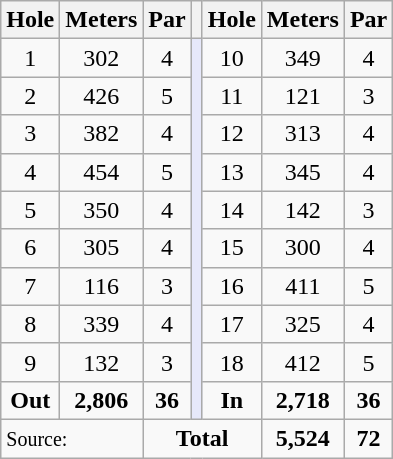<table class="wikitable" style="text-align:center; font-size:100%;">
<tr>
<th>Hole</th>
<th>Meters</th>
<th>Par</th>
<th></th>
<th>Hole</th>
<th>Meters</th>
<th>Par</th>
</tr>
<tr>
<td>1</td>
<td>302</td>
<td>4</td>
<td rowspan="10" style="background:#E6E8FA;"></td>
<td>10</td>
<td>349</td>
<td>4</td>
</tr>
<tr>
<td>2</td>
<td>426</td>
<td>5</td>
<td>11</td>
<td>121</td>
<td>3</td>
</tr>
<tr>
<td>3</td>
<td>382</td>
<td>4</td>
<td>12</td>
<td>313</td>
<td>4</td>
</tr>
<tr>
<td>4</td>
<td>454</td>
<td>5</td>
<td>13</td>
<td>345</td>
<td>4</td>
</tr>
<tr>
<td>5</td>
<td>350</td>
<td>4</td>
<td>14</td>
<td>142</td>
<td>3</td>
</tr>
<tr>
<td>6</td>
<td>305</td>
<td>4</td>
<td>15</td>
<td>300</td>
<td>4</td>
</tr>
<tr>
<td>7</td>
<td>116</td>
<td>3</td>
<td>16</td>
<td>411</td>
<td>5</td>
</tr>
<tr>
<td>8</td>
<td>339</td>
<td>4</td>
<td>17</td>
<td>325</td>
<td>4</td>
</tr>
<tr>
<td>9</td>
<td>132</td>
<td>3</td>
<td>18</td>
<td>412</td>
<td>5</td>
</tr>
<tr>
<td><strong>Out</strong></td>
<td><strong>2,806</strong></td>
<td><strong>36</strong></td>
<td><strong>In</strong></td>
<td><strong>2,718</strong></td>
<td><strong>36</strong></td>
</tr>
<tr>
<td colspan="2" align="left"><small>Source:</small></td>
<td colspan="3"><strong>Total</strong></td>
<td><strong>5,524</strong></td>
<td><strong>72</strong></td>
</tr>
</table>
